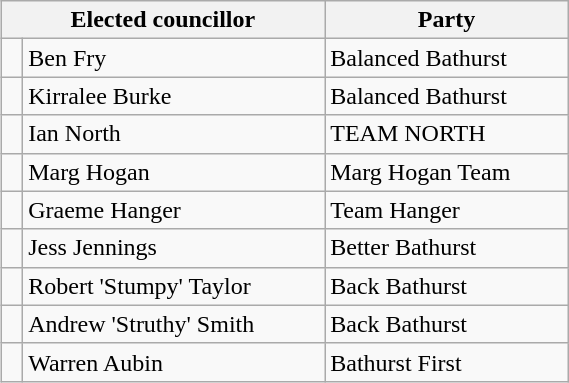<table class="wikitable" style="float:right;clear:right;width:30%">
<tr>
<th colspan="2">Elected councillor</th>
<th>Party</th>
</tr>
<tr>
<td> </td>
<td>Ben Fry</td>
<td>Balanced Bathurst</td>
</tr>
<tr>
<td> </td>
<td>Kirralee Burke</td>
<td>Balanced Bathurst</td>
</tr>
<tr>
<td> </td>
<td>Ian North</td>
<td>TEAM NORTH</td>
</tr>
<tr>
<td> </td>
<td>Marg Hogan</td>
<td>Marg Hogan Team</td>
</tr>
<tr>
<td> </td>
<td>Graeme Hanger</td>
<td>Team Hanger</td>
</tr>
<tr>
<td> </td>
<td>Jess Jennings</td>
<td>Better Bathurst</td>
</tr>
<tr>
<td> </td>
<td>Robert 'Stumpy' Taylor</td>
<td>Back Bathurst</td>
</tr>
<tr>
<td> </td>
<td>Andrew 'Struthy' Smith</td>
<td>Back Bathurst</td>
</tr>
<tr>
<td> </td>
<td>Warren Aubin</td>
<td>Bathurst First</td>
</tr>
</table>
